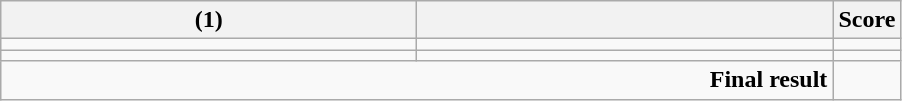<table class="wikitable">
<tr>
<th width=270> (1)</th>
<th width=270></th>
<th>Score</th>
</tr>
<tr>
<td></td>
<td></td>
<td></td>
</tr>
<tr>
<td></td>
<td></td>
<td></td>
</tr>
<tr>
<td colspan="2" align="right"><strong>Final result</strong></td>
<td></td>
</tr>
</table>
